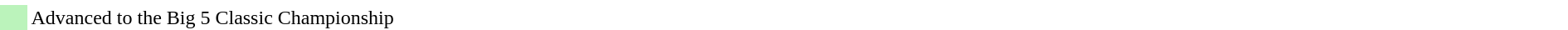<table width=100%>
<tr>
<td style="width: 20px;"></td>
<td bgcolor=#ffffff></td>
</tr>
<tr>
<td bgcolor=#bbf3bb></td>
<td>Advanced to the Big 5 Classic Championship</td>
</tr>
</table>
